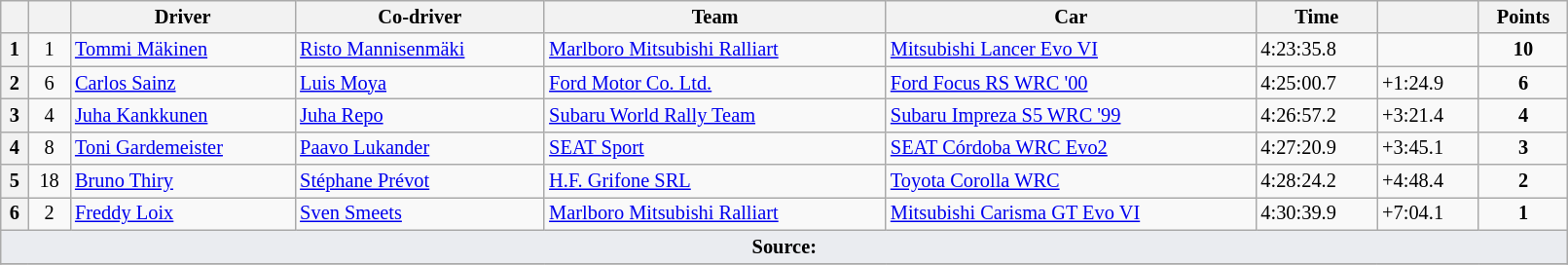<table class="wikitable" width=85% style="font-size: 85%;">
<tr>
<th></th>
<th></th>
<th>Driver</th>
<th>Co-driver</th>
<th>Team</th>
<th>Car</th>
<th>Time</th>
<th></th>
<th>Points</th>
</tr>
<tr>
<th>1</th>
<td align="center">1</td>
<td> <a href='#'>Tommi Mäkinen</a></td>
<td> <a href='#'>Risto Mannisenmäki</a></td>
<td> <a href='#'>Marlboro Mitsubishi Ralliart</a></td>
<td><a href='#'>Mitsubishi Lancer Evo VI</a></td>
<td>4:23:35.8</td>
<td></td>
<td align="center"><strong>10</strong></td>
</tr>
<tr>
<th>2</th>
<td align="center">6</td>
<td> <a href='#'>Carlos Sainz</a></td>
<td> <a href='#'>Luis Moya</a></td>
<td> <a href='#'>Ford Motor Co. Ltd.</a></td>
<td><a href='#'>Ford Focus RS WRC '00</a></td>
<td>4:25:00.7</td>
<td>+1:24.9</td>
<td align="center"><strong>6</strong></td>
</tr>
<tr>
<th>3</th>
<td align="center">4</td>
<td> <a href='#'>Juha Kankkunen</a></td>
<td> <a href='#'>Juha Repo</a></td>
<td> <a href='#'>Subaru World Rally Team</a></td>
<td><a href='#'>Subaru Impreza S5 WRC '99</a></td>
<td>4:26:57.2</td>
<td>+3:21.4</td>
<td align="center"><strong>4</strong></td>
</tr>
<tr>
<th>4</th>
<td align="center">8</td>
<td> <a href='#'>Toni Gardemeister</a></td>
<td> <a href='#'>Paavo Lukander</a></td>
<td> <a href='#'>SEAT Sport</a></td>
<td><a href='#'>SEAT Córdoba WRC Evo2</a></td>
<td>4:27:20.9</td>
<td>+3:45.1</td>
<td align="center"><strong>3</strong></td>
</tr>
<tr>
<th>5</th>
<td align="center">18</td>
<td> <a href='#'>Bruno Thiry</a></td>
<td> <a href='#'>Stéphane Prévot</a></td>
<td> <a href='#'>H.F. Grifone SRL</a></td>
<td><a href='#'>Toyota Corolla WRC</a></td>
<td>4:28:24.2</td>
<td>+4:48.4</td>
<td align="center"><strong>2</strong></td>
</tr>
<tr>
<th>6</th>
<td align="center">2</td>
<td> <a href='#'>Freddy Loix</a></td>
<td> <a href='#'>Sven Smeets</a></td>
<td> <a href='#'>Marlboro Mitsubishi Ralliart</a></td>
<td><a href='#'>Mitsubishi Carisma GT Evo VI</a></td>
<td>4:30:39.9</td>
<td>+7:04.1</td>
<td align="center"><strong>1</strong></td>
</tr>
<tr>
<td style="background-color:#EAECF0; text-align:center" colspan="9"><strong>Source:</strong></td>
</tr>
<tr>
</tr>
</table>
